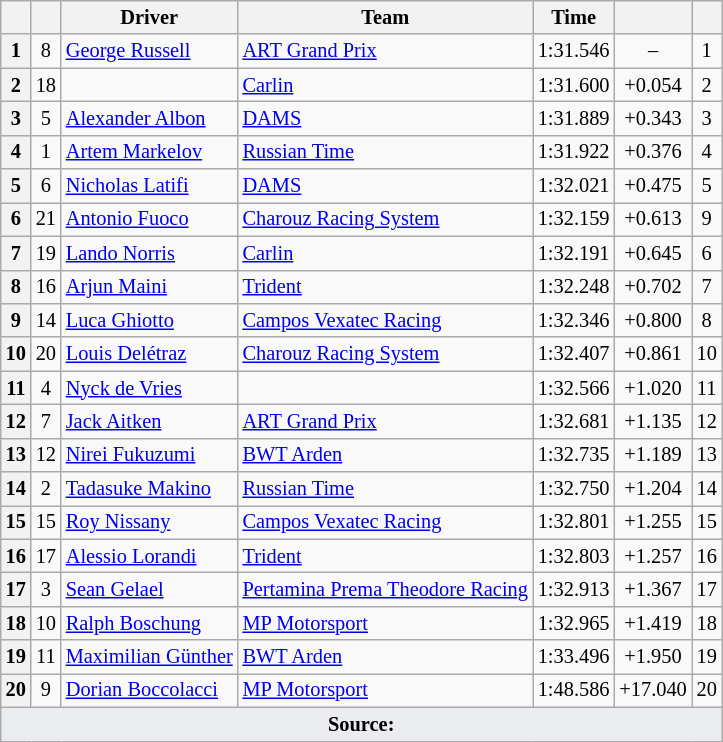<table class="wikitable" style="font-size:85%">
<tr>
<th scope="col"></th>
<th scope="col"></th>
<th scope="col">Driver</th>
<th scope="col">Team</th>
<th scope="col">Time</th>
<th scope="col"></th>
<th scope="col"></th>
</tr>
<tr>
<th scope="row">1</th>
<td align="center">8</td>
<td> <a href='#'>George Russell</a></td>
<td><a href='#'>ART Grand Prix</a></td>
<td>1:31.546</td>
<td align="center">–</td>
<td align="center">1</td>
</tr>
<tr>
<th scope="row">2</th>
<td align="center">18</td>
<td></td>
<td><a href='#'>Carlin</a></td>
<td>1:31.600</td>
<td align="center">+0.054</td>
<td align="center">2</td>
</tr>
<tr>
<th scope="row">3</th>
<td align="center">5</td>
<td> <a href='#'>Alexander Albon</a></td>
<td><a href='#'>DAMS</a></td>
<td>1:31.889</td>
<td align="center">+0.343</td>
<td align="center">3</td>
</tr>
<tr>
<th scope="row">4</th>
<td align="center">1</td>
<td> <a href='#'>Artem Markelov</a></td>
<td><a href='#'>Russian Time</a></td>
<td>1:31.922</td>
<td align="center">+0.376</td>
<td align="center">4</td>
</tr>
<tr>
<th scope="row">5</th>
<td align="center">6</td>
<td> <a href='#'>Nicholas Latifi</a></td>
<td><a href='#'>DAMS</a></td>
<td>1:32.021</td>
<td align="center">+0.475</td>
<td align="center">5</td>
</tr>
<tr>
<th scope="row">6</th>
<td align="center">21</td>
<td> <a href='#'>Antonio Fuoco</a></td>
<td><a href='#'>Charouz Racing System</a></td>
<td>1:32.159</td>
<td align="center">+0.613</td>
<td align="center">9</td>
</tr>
<tr>
<th scope="row">7</th>
<td align="center">19</td>
<td> <a href='#'>Lando Norris</a></td>
<td><a href='#'>Carlin</a></td>
<td>1:32.191</td>
<td align="center">+0.645</td>
<td align="center">6</td>
</tr>
<tr>
<th scope="row">8</th>
<td align="center">16</td>
<td> <a href='#'>Arjun Maini</a></td>
<td><a href='#'>Trident</a></td>
<td>1:32.248</td>
<td align="center">+0.702</td>
<td align="center">7</td>
</tr>
<tr>
<th scope="row">9</th>
<td align="center">14</td>
<td> <a href='#'>Luca Ghiotto</a></td>
<td><a href='#'>Campos Vexatec Racing</a></td>
<td>1:32.346</td>
<td align="center">+0.800</td>
<td align="center">8</td>
</tr>
<tr>
<th scope="row">10</th>
<td align="center">20</td>
<td> <a href='#'>Louis Delétraz</a></td>
<td><a href='#'>Charouz Racing System</a></td>
<td>1:32.407</td>
<td align="center">+0.861</td>
<td align="center">10</td>
</tr>
<tr>
<th scope="row">11</th>
<td align="center">4</td>
<td> <a href='#'>Nyck de Vries</a></td>
<td></td>
<td>1:32.566</td>
<td align="center">+1.020</td>
<td align="center">11</td>
</tr>
<tr>
<th scope="row">12</th>
<td align="center">7</td>
<td> <a href='#'>Jack Aitken</a></td>
<td><a href='#'>ART Grand Prix</a></td>
<td>1:32.681</td>
<td align="center">+1.135</td>
<td align="center">12</td>
</tr>
<tr>
<th scope="row">13</th>
<td align="center">12</td>
<td> <a href='#'>Nirei Fukuzumi</a></td>
<td><a href='#'>BWT Arden</a></td>
<td>1:32.735</td>
<td align="center">+1.189</td>
<td align="center">13</td>
</tr>
<tr>
<th scope="row">14</th>
<td align="center">2</td>
<td> <a href='#'>Tadasuke Makino</a></td>
<td><a href='#'>Russian Time</a></td>
<td>1:32.750</td>
<td align="center">+1.204</td>
<td align="center">14</td>
</tr>
<tr>
<th scope="row">15</th>
<td align="center">15</td>
<td> <a href='#'>Roy Nissany</a></td>
<td><a href='#'>Campos Vexatec Racing</a></td>
<td>1:32.801</td>
<td align="center">+1.255</td>
<td align="center">15</td>
</tr>
<tr>
<th scope="row">16</th>
<td align="center">17</td>
<td> <a href='#'>Alessio Lorandi</a></td>
<td><a href='#'>Trident</a></td>
<td>1:32.803</td>
<td align="center">+1.257</td>
<td align="center">16</td>
</tr>
<tr>
<th scope="row">17</th>
<td align="center">3</td>
<td> <a href='#'>Sean Gelael</a></td>
<td><a href='#'>Pertamina Prema Theodore Racing</a></td>
<td>1:32.913</td>
<td align="center">+1.367</td>
<td align="center">17</td>
</tr>
<tr>
<th scope="row">18</th>
<td align="center">10</td>
<td> <a href='#'>Ralph Boschung</a></td>
<td><a href='#'>MP Motorsport</a></td>
<td>1:32.965</td>
<td align="center">+1.419</td>
<td align="center">18</td>
</tr>
<tr>
<th scope="row">19</th>
<td align="center">11</td>
<td> <a href='#'>Maximilian Günther</a></td>
<td><a href='#'>BWT Arden</a></td>
<td>1:33.496</td>
<td align="center">+1.950</td>
<td align="center">19</td>
</tr>
<tr>
<th scope="row">20</th>
<td align="center">9</td>
<td> <a href='#'>Dorian Boccolacci</a></td>
<td><a href='#'>MP Motorsport</a></td>
<td>1:48.586</td>
<td align="center">+17.040</td>
<td align="center">20</td>
</tr>
<tr>
<td colspan="7" style="background-color:#EAECF0; text-align:center"><strong>Source:</strong></td>
</tr>
</table>
